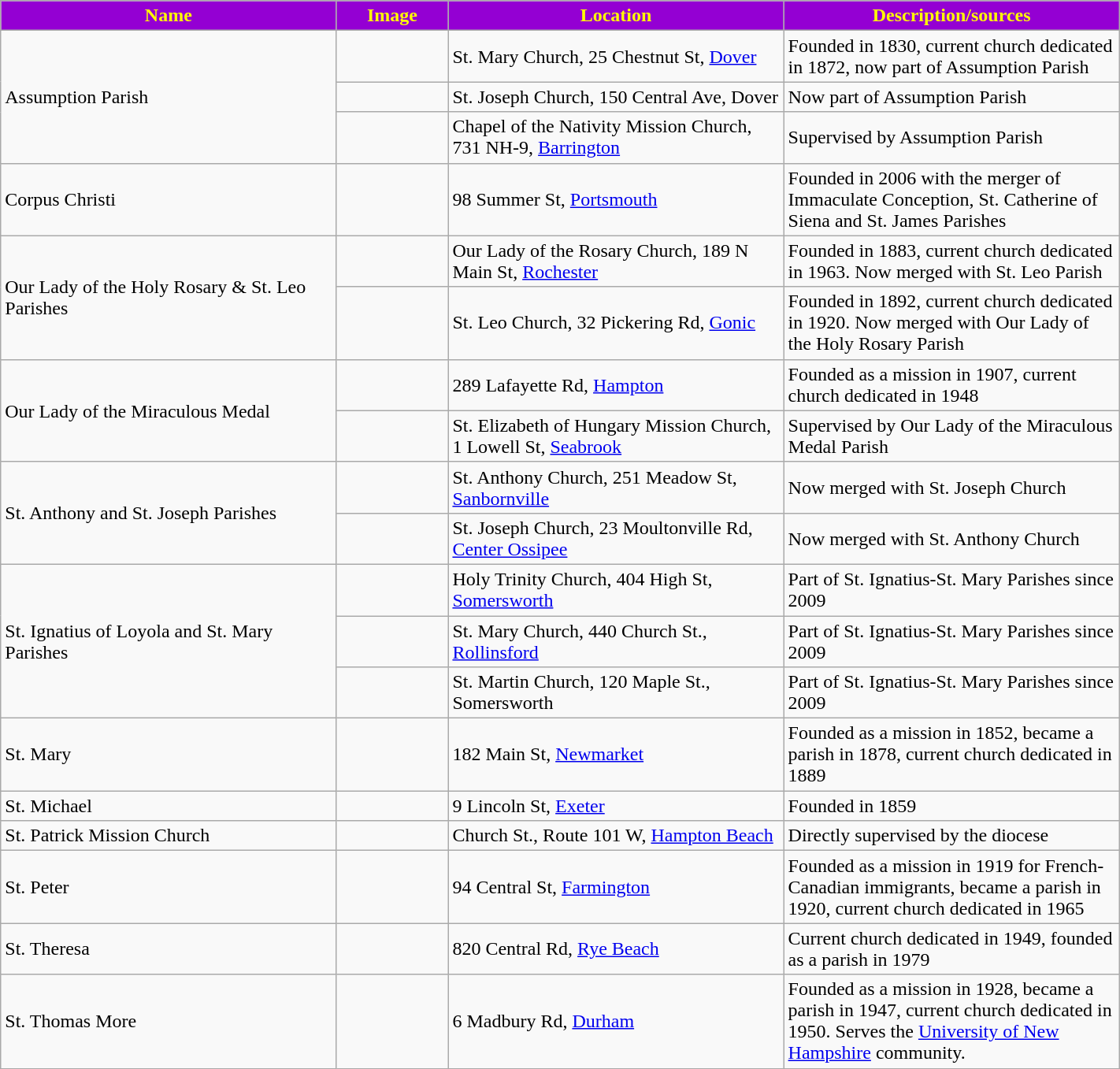<table class="wikitable sortable" style="width:75%">
<tr>
<th style="background:darkviolet; color:yellow;" width="30%"><strong>Name</strong></th>
<th style="background:darkviolet; color:yellow;" width="10%"><strong>Image</strong></th>
<th style="background:darkviolet; color:yellow;" width="30%"><strong>Location</strong></th>
<th style="background:darkviolet; color:yellow;" width="30%"><strong>Description/sources</strong></th>
</tr>
<tr>
<td rowspan=3>Assumption Parish</td>
<td></td>
<td>St. Mary Church, 25 Chestnut St, <a href='#'>Dover</a></td>
<td>Founded in 1830, current church dedicated in 1872, now part of Assumption Parish</td>
</tr>
<tr>
<td></td>
<td>St. Joseph Church, 150 Central Ave, Dover</td>
<td>Now part of Assumption Parish</td>
</tr>
<tr>
<td></td>
<td>Chapel of the Nativity Mission Church, 731 NH-9, <a href='#'>Barrington</a></td>
<td>Supervised by Assumption Parish</td>
</tr>
<tr>
<td>Corpus Christi</td>
<td></td>
<td>98 Summer St, <a href='#'>Portsmouth</a></td>
<td>Founded in 2006 with the merger of Immaculate Conception, St. Catherine of Siena and St. James Parishes</td>
</tr>
<tr>
<td rowspan=2>Our Lady of the Holy Rosary & St. Leo Parishes</td>
<td></td>
<td>Our Lady of the Rosary Church, 189 N Main St, <a href='#'>Rochester</a></td>
<td>Founded in 1883, current church dedicated in 1963. Now merged with St. Leo Parish</td>
</tr>
<tr>
<td></td>
<td>St. Leo Church, 32 Pickering Rd, <a href='#'>Gonic</a></td>
<td>Founded in 1892, current church dedicated in 1920. Now merged with Our Lady of the Holy Rosary Parish</td>
</tr>
<tr>
<td rowspan=2>Our Lady of the Miraculous Medal</td>
<td></td>
<td>289 Lafayette Rd, <a href='#'>Hampton</a></td>
<td>Founded as a mission in 1907, current church dedicated in 1948</td>
</tr>
<tr>
<td></td>
<td>St. Elizabeth of Hungary Mission Church, 1 Lowell St, <a href='#'>Seabrook</a></td>
<td>Supervised by Our Lady of the Miraculous Medal Parish</td>
</tr>
<tr>
<td rowspan=2>St. Anthony and St. Joseph Parishes</td>
<td></td>
<td>St. Anthony Church, 251 Meadow St, <a href='#'>Sanbornville</a></td>
<td>Now merged with St. Joseph Church</td>
</tr>
<tr>
<td></td>
<td>St. Joseph Church, 23 Moultonville Rd, <a href='#'>Center Ossipee</a></td>
<td>Now merged with St. Anthony Church</td>
</tr>
<tr>
<td rowspan=3>St. Ignatius of Loyola and St. Mary Parishes</td>
<td></td>
<td>Holy Trinity Church, 404 High St, <a href='#'>Somersworth</a></td>
<td>Part of St. Ignatius-St. Mary Parishes since 2009</td>
</tr>
<tr>
<td></td>
<td>St. Mary Church, 440 Church St., <a href='#'>Rollinsford</a></td>
<td>Part of St. Ignatius-St. Mary Parishes since 2009</td>
</tr>
<tr>
<td></td>
<td>St. Martin Church, 120 Maple St., Somersworth</td>
<td>Part of St. Ignatius-St. Mary Parishes  since 2009</td>
</tr>
<tr>
<td>St. Mary</td>
<td></td>
<td>182 Main St, <a href='#'>Newmarket</a></td>
<td>Founded as a mission in 1852, became a parish in 1878, current church dedicated in 1889</td>
</tr>
<tr>
<td>St. Michael</td>
<td></td>
<td>9 Lincoln St, <a href='#'>Exeter</a></td>
<td>Founded in 1859</td>
</tr>
<tr>
<td>St. Patrick Mission Church</td>
<td></td>
<td>Church St., Route 101 W, <a href='#'>Hampton Beach</a></td>
<td>Directly supervised by the diocese</td>
</tr>
<tr>
<td>St. Peter</td>
<td></td>
<td>94 Central St, <a href='#'>Farmington</a></td>
<td>Founded as a mission in 1919 for French-Canadian immigrants, became a parish in 1920, current church dedicated in 1965</td>
</tr>
<tr>
<td>St. Theresa</td>
<td></td>
<td>820 Central Rd, <a href='#'>Rye Beach</a></td>
<td>Current church dedicated in 1949, founded as a parish in 1979</td>
</tr>
<tr>
<td>St. Thomas More</td>
<td></td>
<td>6 Madbury Rd, <a href='#'>Durham</a></td>
<td>Founded as a mission in 1928, became a parish in 1947, current church dedicated in 1950. Serves the <a href='#'>University of New Hampshire</a> community.</td>
</tr>
</table>
